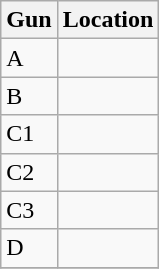<table class="wikitable">
<tr>
<th>Gun</th>
<th>Location</th>
</tr>
<tr>
<td>A</td>
<td></td>
</tr>
<tr>
<td>B</td>
<td></td>
</tr>
<tr>
<td>C1</td>
<td></td>
</tr>
<tr>
<td>C2</td>
<td></td>
</tr>
<tr>
<td>C3</td>
<td></td>
</tr>
<tr>
<td>D</td>
<td></td>
</tr>
<tr>
</tr>
</table>
